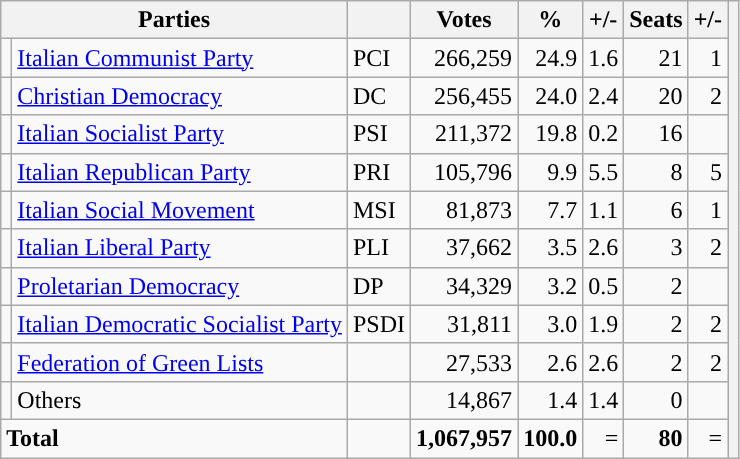<table class="wikitable">
<tr>
<th colspan="2">Parties</th>
<th></th>
<th>Votes</th>
<th>%</th>
<th>+/-</th>
<th>Seats</th>
<th>+/-</th>
<th rowspan="12"></th>
</tr>
<tr>
<td style="background-color:"></td>
<td><a href='#'>Italian Communist Party</a></td>
<td>PCI</td>
<td align=right>266,259</td>
<td align=right>24.9</td>
<td align=right> 1.6</td>
<td align=right>21</td>
<td align=right> 1</td>
</tr>
<tr>
<td style="background-color:"></td>
<td><a href='#'>Christian Democracy</a></td>
<td>DC</td>
<td align=right>256,455</td>
<td align=right>24.0</td>
<td align=right> 2.4</td>
<td align=right>20</td>
<td align=right> 2</td>
</tr>
<tr>
<td style="background-color:"></td>
<td><a href='#'>Italian Socialist Party</a></td>
<td>PSI</td>
<td align=right>211,372</td>
<td align=right>19.8</td>
<td align=right> 0.2</td>
<td align=right>16</td>
<td align=right></td>
</tr>
<tr>
<td style="background-color:"></td>
<td><a href='#'>Italian Republican Party</a></td>
<td>PRI</td>
<td align=right>105,796</td>
<td align=right>9.9</td>
<td align=right> 5.5</td>
<td align=right>8</td>
<td align=right> 5</td>
</tr>
<tr>
<td style="background-color:"></td>
<td><a href='#'>Italian Social Movement</a></td>
<td>MSI</td>
<td align=right>81,873</td>
<td align=right>7.7</td>
<td align=right> 1.1</td>
<td align=right>6</td>
<td align=right> 1</td>
</tr>
<tr>
<td style="background-color:"></td>
<td><a href='#'>Italian Liberal Party</a></td>
<td>PLI</td>
<td align=right>37,662</td>
<td align=right>3.5</td>
<td align=right> 2.6</td>
<td align=right>3</td>
<td align=right> 2</td>
</tr>
<tr>
<td style="background-color:"></td>
<td><a href='#'>Proletarian Democracy</a></td>
<td>DP</td>
<td align=right>34,329</td>
<td align=right>3.2</td>
<td align=right> 0.5</td>
<td align=right>2</td>
<td align=right></td>
</tr>
<tr>
<td style="background-color:"></td>
<td><a href='#'>Italian Democratic Socialist Party</a></td>
<td>PSDI</td>
<td align=right>31,811</td>
<td align=right>3.0</td>
<td align=right> 1.9</td>
<td align=right>2</td>
<td align=right> 2</td>
</tr>
<tr>
<td style="background-color:"></td>
<td><a href='#'>Federation of Green Lists</a></td>
<td></td>
<td align=right>27,533</td>
<td align=right>2.6</td>
<td align=right> 2.6</td>
<td align=right>2</td>
<td align=right> 2</td>
</tr>
<tr>
<td style="background-color:"></td>
<td>Others</td>
<td></td>
<td align=right>14,867</td>
<td align=right>1.4</td>
<td align=right> 1.4</td>
<td align=right>0</td>
<td align=right></td>
</tr>
<tr>
<td colspan="2"><strong>Total</strong></td>
<td></td>
<td align=right><strong>1,067,957</strong></td>
<td align=right><strong>100.0</strong></td>
<td align=right>=</td>
<td align=right><strong>80</strong></td>
<td align=right>=</td>
</tr>
</table>
